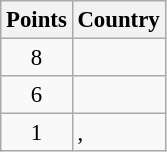<table class="wikitable sortable" style="font-size: 95%">
<tr>
<th>Points</th>
<th>Country</th>
</tr>
<tr>
<td style="text-align:center">8</td>
<td></td>
</tr>
<tr>
<td style="text-align:center">6</td>
<td></td>
</tr>
<tr>
<td style="text-align:center">1</td>
<td>, </td>
</tr>
</table>
